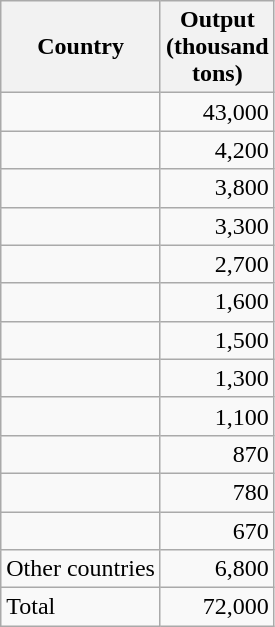<table class="wikitable sortable collapsible">
<tr>
<th>Country</th>
<th data-sort-type="number">Output<br>(thousand<br> tons)</th>
</tr>
<tr>
<td></td>
<td align="right">43,000</td>
</tr>
<tr>
<td></td>
<td align="right">4,200</td>
</tr>
<tr>
<td></td>
<td align="right">3,800</td>
</tr>
<tr>
<td></td>
<td align="right">3,300</td>
</tr>
<tr>
<td></td>
<td align="right">2,700</td>
</tr>
<tr>
<td></td>
<td align="right">1,600</td>
</tr>
<tr>
<td></td>
<td align="right">1,500</td>
</tr>
<tr>
<td></td>
<td align="right">1,300</td>
</tr>
<tr>
<td></td>
<td align="right">1,100</td>
</tr>
<tr>
<td></td>
<td align="right">870</td>
</tr>
<tr>
<td></td>
<td align="right">780</td>
</tr>
<tr>
<td></td>
<td align="right">670</td>
</tr>
<tr>
<td>Other countries</td>
<td align="right">6,800</td>
</tr>
<tr>
<td>Total</td>
<td align="right">72,000</td>
</tr>
</table>
